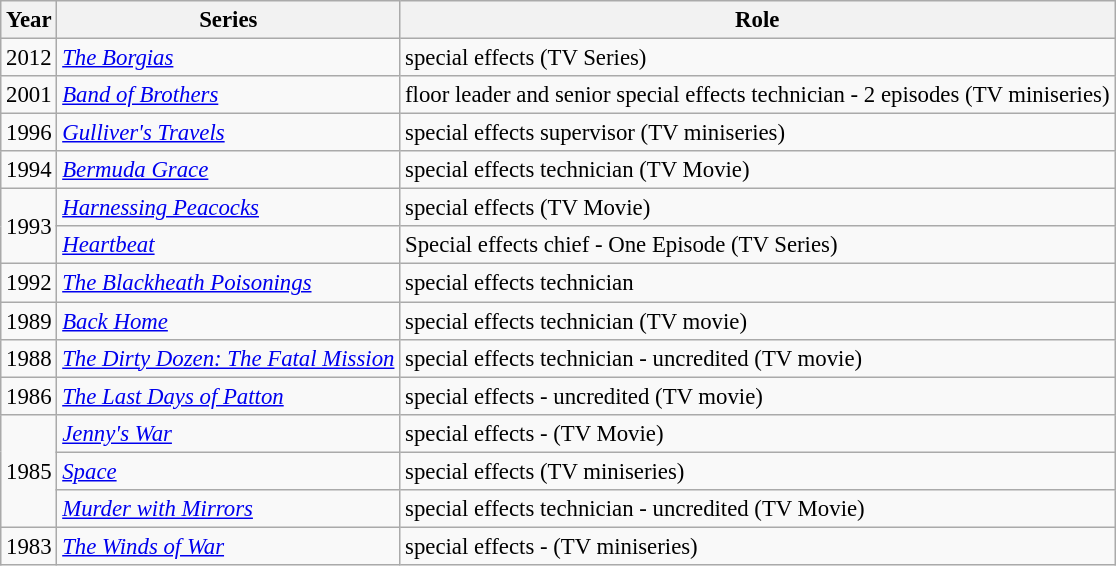<table class="wikitable" style="font-size: 95%;">
<tr>
<th>Year</th>
<th>Series</th>
<th>Role</th>
</tr>
<tr>
<td>2012</td>
<td><em><a href='#'>The Borgias</a></em><br> </td>
<td>special effects (TV Series)</td>
</tr>
<tr>
<td>2001</td>
<td><em><a href='#'>Band of Brothers</a></em> <br> </td>
<td>floor leader and senior special effects technician - 2 episodes (TV miniseries)</td>
</tr>
<tr>
<td>1996</td>
<td><em><a href='#'>Gulliver's Travels</a></em></td>
<td>special effects supervisor (TV miniseries)</td>
</tr>
<tr>
<td>1994</td>
<td><em><a href='#'>Bermuda Grace</a></em></td>
<td>special effects technician (TV Movie)</td>
</tr>
<tr>
<td rowspan="2">1993</td>
<td><em><a href='#'>Harnessing Peacocks</a></em></td>
<td>special effects (TV Movie)</td>
</tr>
<tr>
<td><em><a href='#'>Heartbeat</a></em> <br> </td>
<td>Special effects chief - One Episode (TV Series)</td>
</tr>
<tr>
<td>1992</td>
<td><em><a href='#'>The Blackheath Poisonings</a></em></td>
<td>special effects technician</td>
</tr>
<tr>
<td>1989</td>
<td><em><a href='#'>Back Home</a></em></td>
<td>special effects technician (TV movie)</td>
</tr>
<tr>
<td>1988</td>
<td><em><a href='#'>The Dirty Dozen: The Fatal Mission</a></em></td>
<td>special effects technician - uncredited (TV movie)</td>
</tr>
<tr>
<td>1986</td>
<td><em><a href='#'>The Last Days of Patton</a></em></td>
<td>special effects - uncredited (TV movie)</td>
</tr>
<tr>
<td rowspan="3">1985</td>
<td><em><a href='#'>Jenny's War</a></em></td>
<td>special effects - (TV Movie)</td>
</tr>
<tr>
<td><em><a href='#'>Space</a></em></td>
<td>special effects (TV miniseries)</td>
</tr>
<tr>
<td><em><a href='#'>Murder with Mirrors</a></em></td>
<td>special effects technician - uncredited (TV Movie)</td>
</tr>
<tr>
<td>1983</td>
<td><em><a href='#'>The Winds of War</a></em></td>
<td>special effects - (TV miniseries)</td>
</tr>
</table>
